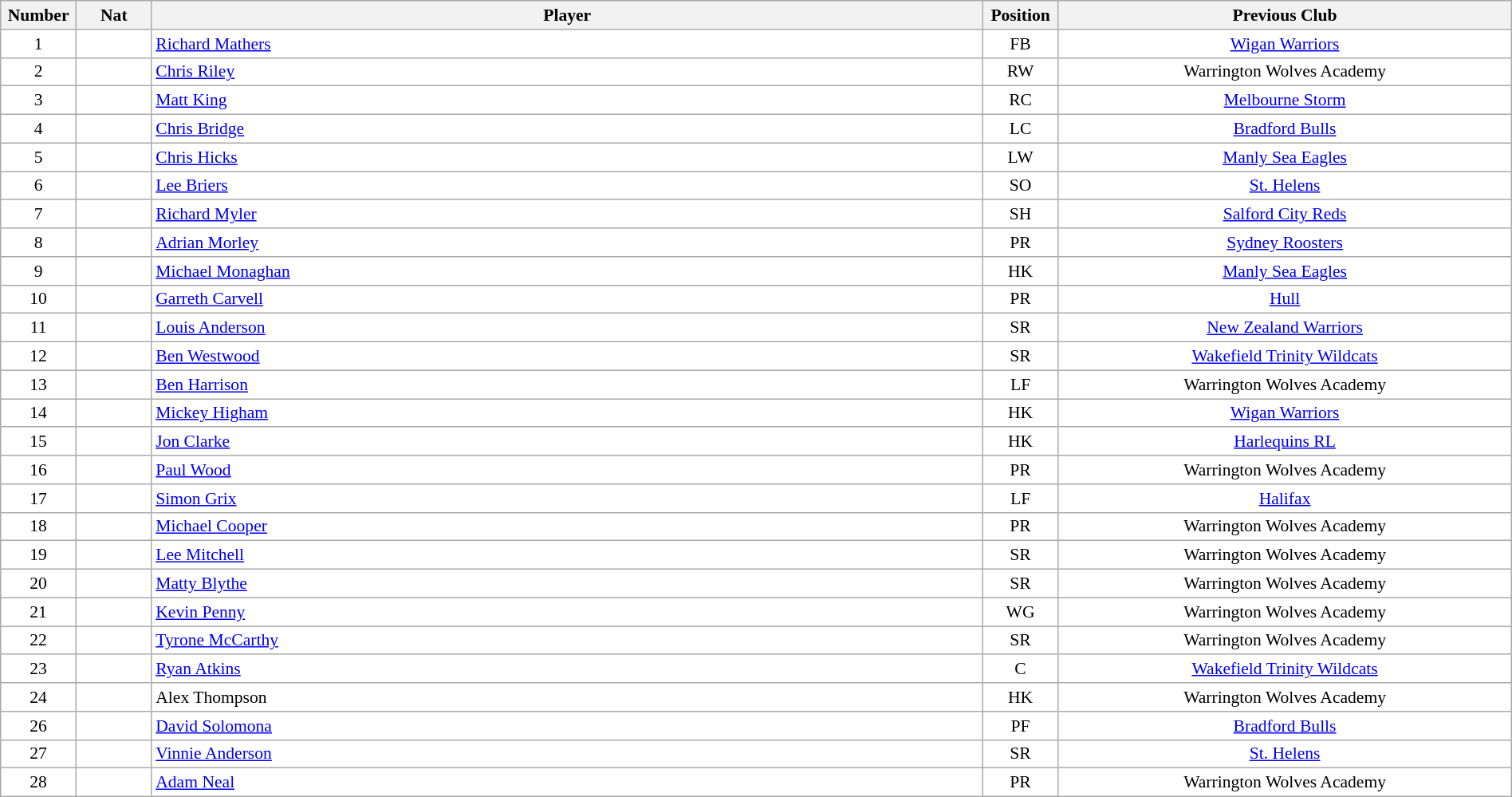<table class="wikitable" width="100%" style="font-size:90%">
<tr bgcolor=#FFFFFF>
<th width=5%>Number</th>
<th width=5%>Nat</th>
<th !width=25%>Player</th>
<th width=5%>Position</th>
<th width=30%>Previous Club</th>
</tr>
<tr bgcolor=#FFFFFF>
<td align=center>1</td>
<td align=center></td>
<td><a href='#'>Richard Mathers</a></td>
<td align=center>FB</td>
<td align=center><a href='#'>Wigan Warriors</a></td>
</tr>
<tr bgcolor=#FFFFFF>
<td align=center>2</td>
<td align=center></td>
<td><a href='#'>Chris Riley</a></td>
<td align=center>RW</td>
<td align=center>Warrington Wolves Academy</td>
</tr>
<tr bgcolor=#FFFFFF>
<td align=center>3</td>
<td align=center></td>
<td><a href='#'>Matt King</a></td>
<td align=center>RC</td>
<td align=center><a href='#'>Melbourne Storm</a></td>
</tr>
<tr bgcolor=#FFFFFF>
<td align=center>4</td>
<td align=center></td>
<td><a href='#'>Chris Bridge</a></td>
<td align=center>LC</td>
<td align=center><a href='#'>Bradford Bulls</a></td>
</tr>
<tr bgcolor=#FFFFFF>
<td align=center>5</td>
<td align=center></td>
<td><a href='#'>Chris Hicks</a></td>
<td align=center>LW</td>
<td align=center><a href='#'>Manly Sea Eagles</a></td>
</tr>
<tr bgcolor=#FFFFFF>
<td align=center>6</td>
<td align=center></td>
<td><a href='#'>Lee Briers</a></td>
<td align=center>SO</td>
<td align=center><a href='#'>St. Helens</a></td>
</tr>
<tr bgcolor=#FFFFFF>
<td align=center>7</td>
<td align=center></td>
<td><a href='#'>Richard Myler</a></td>
<td align=center>SH</td>
<td align=center><a href='#'>Salford City Reds</a></td>
</tr>
<tr bgcolor=#FFFFFF>
<td align=center>8</td>
<td align=center></td>
<td><a href='#'>Adrian Morley</a></td>
<td align=center>PR</td>
<td align=center><a href='#'>Sydney Roosters</a></td>
</tr>
<tr bgcolor=#FFFFFF>
<td align=center>9</td>
<td align=center></td>
<td><a href='#'>Michael Monaghan</a></td>
<td align=center>HK</td>
<td align=center><a href='#'>Manly Sea Eagles</a></td>
</tr>
<tr bgcolor=#FFFFFF>
<td align=center>10</td>
<td align=center></td>
<td><a href='#'>Garreth Carvell</a></td>
<td align=center>PR</td>
<td align=center><a href='#'>Hull</a></td>
</tr>
<tr bgcolor=#FFFFFF>
<td align=center>11</td>
<td align=center></td>
<td><a href='#'>Louis Anderson</a></td>
<td align=center>SR</td>
<td align=center><a href='#'>New Zealand Warriors</a></td>
</tr>
<tr bgcolor=#FFFFFF>
<td align=center>12</td>
<td align=center></td>
<td><a href='#'>Ben Westwood</a></td>
<td align=center>SR</td>
<td align=center><a href='#'>Wakefield Trinity Wildcats</a></td>
</tr>
<tr bgcolor=#FFFFFF>
<td align=center>13</td>
<td align=center></td>
<td><a href='#'>Ben Harrison</a></td>
<td align=center>LF</td>
<td align=center>Warrington Wolves Academy</td>
</tr>
<tr bgcolor=#FFFFFF>
<td align=center>14</td>
<td align=center></td>
<td><a href='#'>Mickey Higham</a></td>
<td align=center>HK</td>
<td align=center><a href='#'>Wigan Warriors</a></td>
</tr>
<tr bgcolor=#FFFFFF>
<td align=center>15</td>
<td align=center></td>
<td><a href='#'>Jon Clarke</a></td>
<td align=center>HK</td>
<td align=center><a href='#'>Harlequins RL</a></td>
</tr>
<tr bgcolor=#FFFFFF>
<td align=center>16</td>
<td align=center></td>
<td><a href='#'>Paul Wood</a></td>
<td align=center>PR</td>
<td align=center>Warrington Wolves Academy</td>
</tr>
<tr bgcolor=#FFFFFF>
<td align=center>17</td>
<td align=center></td>
<td><a href='#'>Simon Grix</a></td>
<td align=center>LF</td>
<td align=center><a href='#'>Halifax</a></td>
</tr>
<tr bgcolor=#FFFFFF>
<td align=center>18</td>
<td align=center></td>
<td><a href='#'>Michael Cooper</a></td>
<td align=center>PR</td>
<td align=center>Warrington Wolves Academy</td>
</tr>
<tr bgcolor=#FFFFFF>
<td align=center>19</td>
<td align=center></td>
<td><a href='#'>Lee Mitchell</a></td>
<td align=center>SR</td>
<td align=center>Warrington Wolves Academy</td>
</tr>
<tr bgcolor=#FFFFFF>
<td align=center>20</td>
<td align=center></td>
<td><a href='#'>Matty Blythe</a></td>
<td align=center>SR</td>
<td align=center>Warrington Wolves Academy</td>
</tr>
<tr bgcolor=#FFFFFF>
<td align=center>21</td>
<td align=center></td>
<td><a href='#'>Kevin Penny</a></td>
<td align=center>WG</td>
<td align=center>Warrington Wolves Academy</td>
</tr>
<tr bgcolor=#FFFFFF>
<td align=center>22</td>
<td align=center></td>
<td><a href='#'>Tyrone McCarthy</a></td>
<td align=center>SR</td>
<td align=center>Warrington Wolves Academy</td>
</tr>
<tr bgcolor=#FFFFFF>
<td align=center>23</td>
<td align=center></td>
<td><a href='#'>Ryan Atkins</a></td>
<td align=center>C</td>
<td align=center><a href='#'>Wakefield Trinity Wildcats</a></td>
</tr>
<tr bgcolor=#FFFFFF>
<td align=center>24</td>
<td align=center></td>
<td>Alex Thompson</td>
<td align=center>HK</td>
<td align=center>Warrington Wolves Academy</td>
</tr>
<tr bgcolor=#FFFFFF>
<td align=center>26</td>
<td align=center></td>
<td><a href='#'>David Solomona</a></td>
<td align=center>PF</td>
<td align=center><a href='#'>Bradford Bulls</a></td>
</tr>
<tr bgcolor=#FFFFFF>
<td align=center>27</td>
<td align=center></td>
<td><a href='#'>Vinnie Anderson</a></td>
<td align=center>SR</td>
<td align=center><a href='#'>St. Helens</a></td>
</tr>
<tr bgcolor=#FFFFFF>
<td align=center>28</td>
<td align=center></td>
<td><a href='#'>Adam Neal</a></td>
<td align=center>PR</td>
<td align=center>Warrington Wolves Academy</td>
</tr>
</table>
